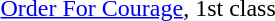<table>
<tr>
<td></td>
<td><a href='#'>Order For Courage</a>, 1st class</td>
</tr>
<tr>
</tr>
</table>
